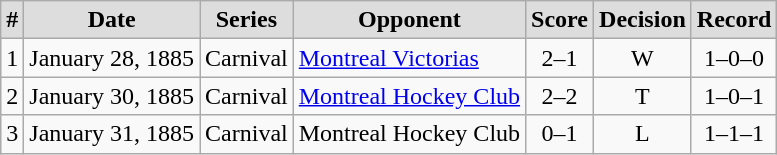<table class="wikitable">
<tr align="center"  bgcolor="#dddddd">
<td><strong>#</strong></td>
<td><strong>Date</strong></td>
<td><strong>Series</strong></td>
<td><strong>Opponent</strong></td>
<td><strong>Score</strong></td>
<td><strong>Decision</strong></td>
<td><strong>Record</strong></td>
</tr>
<tr align="center">
<td>1</td>
<td>January 28, 1885</td>
<td>Carnival</td>
<td align="left"><a href='#'>Montreal Victorias</a></td>
<td>2–1</td>
<td>W</td>
<td>1–0–0</td>
</tr>
<tr align="center">
<td>2</td>
<td>January 30, 1885</td>
<td>Carnival</td>
<td align="left"><a href='#'>Montreal Hockey Club</a></td>
<td>2–2</td>
<td>T</td>
<td>1–0–1</td>
</tr>
<tr align="center">
<td>3</td>
<td>January 31, 1885</td>
<td>Carnival</td>
<td align="left">Montreal Hockey Club</td>
<td>0–1</td>
<td>L</td>
<td>1–1–1</td>
</tr>
</table>
